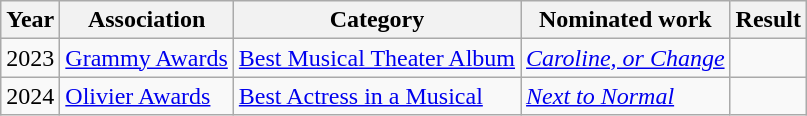<table class="wikitable sortable">
<tr>
<th>Year</th>
<th>Association</th>
<th>Category</th>
<th>Nominated work</th>
<th>Result</th>
</tr>
<tr>
<td>2023</td>
<td><a href='#'>Grammy Awards</a></td>
<td><a href='#'>Best Musical Theater Album</a></td>
<td><em><a href='#'>Caroline, or Change</a></em></td>
<td></td>
</tr>
<tr>
<td>2024</td>
<td><a href='#'>Olivier Awards</a></td>
<td><a href='#'>Best Actress in a Musical</a></td>
<td><em><a href='#'>Next to Normal</a></em></td>
<td></td>
</tr>
</table>
